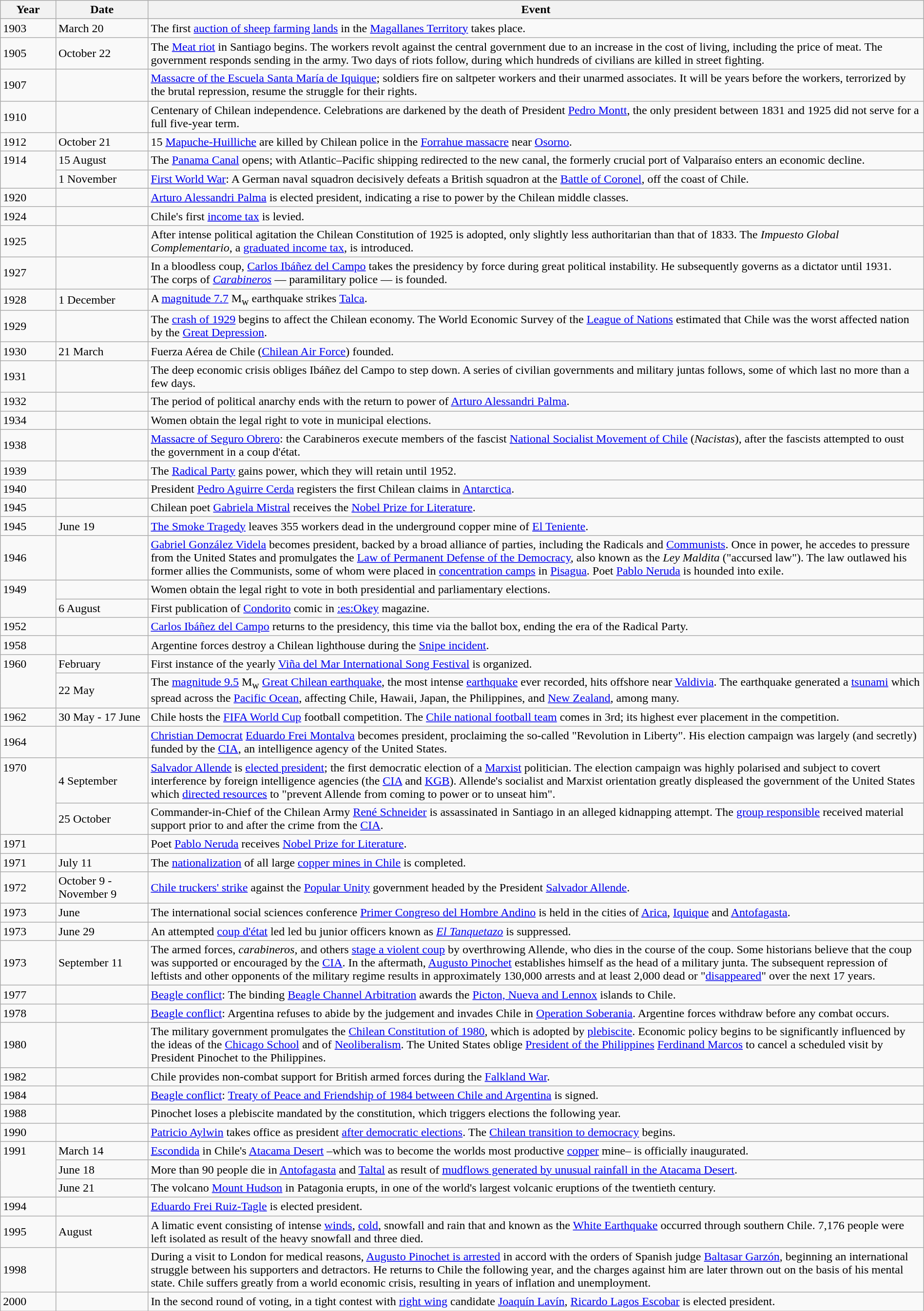<table class="wikitable" style="width:100%;">
<tr>
<th style="width:6%">Year</th>
<th style="width:10%">Date</th>
<th>Event</th>
</tr>
<tr>
<td>1903</td>
<td>March 20</td>
<td>The first <a href='#'>auction of sheep farming lands</a> in the <a href='#'>Magallanes Territory</a> takes place.</td>
</tr>
<tr>
<td>1905</td>
<td>October 22</td>
<td>The <a href='#'>Meat riot</a> in Santiago begins. The workers revolt against the central government due to an increase in the cost of living, including the price of meat. The government responds sending in the army. Two days of riots follow, during which hundreds of civilians are killed in street fighting.</td>
</tr>
<tr>
<td>1907</td>
<td></td>
<td><a href='#'>Massacre of the Escuela Santa María de Iquique</a>; soldiers fire on saltpeter workers and their unarmed associates. It will be years before the workers, terrorized by the brutal repression, resume the struggle for their rights.</td>
</tr>
<tr>
<td>1910</td>
<td></td>
<td>Centenary of Chilean independence. Celebrations are darkened by the death of President <a href='#'>Pedro Montt</a>, the only president between 1831 and 1925 did not serve for a full five-year term.</td>
</tr>
<tr>
<td>1912</td>
<td>October 21</td>
<td>15 <a href='#'>Mapuche-Huilliche</a> are killed by Chilean police in the <a href='#'>Forrahue massacre</a> near <a href='#'>Osorno</a>.</td>
</tr>
<tr>
<td rowspan="2" style="vertical-align:top;">1914</td>
<td>15 August</td>
<td>The <a href='#'>Panama Canal</a> opens; with Atlantic–Pacific shipping redirected to the new canal, the formerly crucial port of Valparaíso enters an economic decline.</td>
</tr>
<tr>
<td>1 November</td>
<td><a href='#'>First World War</a>: A German naval squadron decisively defeats a British squadron at the <a href='#'>Battle of Coronel</a>, off the coast of Chile.</td>
</tr>
<tr>
<td>1920</td>
<td></td>
<td><a href='#'>Arturo Alessandri Palma</a> is elected president, indicating a rise to power by the Chilean middle classes.</td>
</tr>
<tr>
<td>1924</td>
<td></td>
<td>Chile's first <a href='#'>income tax</a> is levied.</td>
</tr>
<tr>
<td>1925</td>
<td></td>
<td>After intense political agitation the Chilean Constitution of 1925 is adopted, only slightly less authoritarian than that of 1833. The <em>Impuesto Global Complementario</em>, a <a href='#'>graduated income tax</a>, is introduced.</td>
</tr>
<tr>
<td>1927</td>
<td></td>
<td>In a bloodless coup, <a href='#'>Carlos Ibáñez del Campo</a> takes the presidency by force during great political instability. He subsequently governs as a dictator until 1931.<br>The corps of <em><a href='#'>Carabineros</a></em> — paramilitary police — is founded.</td>
</tr>
<tr>
<td>1928</td>
<td>1 December</td>
<td>A <a href='#'>magnitude 7.7</a> M<sub>w</sub> earthquake strikes <a href='#'>Talca</a>.</td>
</tr>
<tr>
<td>1929</td>
<td></td>
<td>The <a href='#'>crash of 1929</a> begins to affect the Chilean economy. The World Economic Survey of the <a href='#'>League of Nations</a> estimated that Chile was the worst affected nation by the <a href='#'>Great Depression</a>.</td>
</tr>
<tr>
<td>1930</td>
<td>21 March</td>
<td>Fuerza Aérea de Chile (<a href='#'>Chilean Air Force</a>) founded.</td>
</tr>
<tr>
<td>1931</td>
<td></td>
<td>The deep economic crisis obliges Ibáñez del Campo to step down. A series of civilian governments and military juntas follows, some of which last no more than a few days.</td>
</tr>
<tr>
<td>1932</td>
<td></td>
<td>The period of political anarchy ends with the return to power of <a href='#'>Arturo Alessandri Palma</a>.</td>
</tr>
<tr>
<td>1934</td>
<td></td>
<td>Women obtain the legal right to vote in municipal elections.</td>
</tr>
<tr>
<td>1938</td>
<td></td>
<td><a href='#'>Massacre of Seguro Obrero</a>: the Carabineros execute members of the fascist <a href='#'>National Socialist Movement of Chile</a> (<em>Nacistas</em>), after the fascists attempted to oust the government in a coup d'état.</td>
</tr>
<tr>
<td>1939</td>
<td></td>
<td>The <a href='#'>Radical Party</a> gains power, which they will retain until 1952.</td>
</tr>
<tr>
<td>1940</td>
<td></td>
<td>President <a href='#'>Pedro Aguirre Cerda</a> registers the first Chilean claims in <a href='#'>Antarctica</a>.</td>
</tr>
<tr>
<td>1945</td>
<td></td>
<td>Chilean poet <a href='#'>Gabriela Mistral</a> receives the <a href='#'>Nobel Prize for Literature</a>.</td>
</tr>
<tr>
<td>1945</td>
<td>June 19</td>
<td><a href='#'>The Smoke Tragedy</a> leaves 355 workers dead in the underground copper mine of <a href='#'>El Teniente</a>.</td>
</tr>
<tr>
<td>1946</td>
<td></td>
<td><a href='#'>Gabriel González Videla</a> becomes president, backed by a broad alliance of parties, including the Radicals and <a href='#'>Communists</a>. Once in power, he accedes to pressure from the United States and promulgates the <a href='#'>Law of Permanent Defense of the Democracy</a>, also known as the <em>Ley Maldita</em> ("accursed law"). The law outlawed his former allies the Communists, some of whom were placed in <a href='#'>concentration camps</a> in <a href='#'>Pisagua</a>. Poet <a href='#'>Pablo Neruda</a> is hounded into exile.</td>
</tr>
<tr>
<td rowspan="2" style="vertical-align:top;">1949</td>
<td></td>
<td>Women obtain the legal right to vote in both presidential and parliamentary elections.</td>
</tr>
<tr>
<td>6 August</td>
<td>First publication of <a href='#'>Condorito</a> comic in <a href='#'>:es:Okey</a> magazine.</td>
</tr>
<tr>
<td>1952</td>
<td></td>
<td><a href='#'>Carlos Ibáñez del Campo</a> returns to the presidency, this time via the ballot box, ending the era of the Radical Party.</td>
</tr>
<tr>
<td>1958</td>
<td></td>
<td>Argentine forces destroy a Chilean lighthouse during the <a href='#'>Snipe incident</a>.</td>
</tr>
<tr>
<td rowspan="2" style="vertical-align:top;">1960</td>
<td>February</td>
<td>First instance of the yearly <a href='#'>Viña del Mar International Song Festival</a> is organized.</td>
</tr>
<tr>
<td>22 May</td>
<td>The <a href='#'>magnitude 9.5</a> M<sub>w</sub> <a href='#'>Great Chilean earthquake</a>, the most intense <a href='#'>earthquake</a> ever recorded, hits offshore near <a href='#'>Valdivia</a>. The earthquake generated a <a href='#'>tsunami</a> which spread across the <a href='#'>Pacific Ocean</a>, affecting Chile, Hawaii, Japan, the Philippines, and <a href='#'>New Zealand</a>, among many.</td>
</tr>
<tr>
<td>1962</td>
<td>30 May - 17 June</td>
<td>Chile hosts the <a href='#'>FIFA World Cup</a> football competition. The <a href='#'>Chile national football team</a> comes in 3rd; its highest ever placement in the competition.</td>
</tr>
<tr>
<td>1964</td>
<td></td>
<td><a href='#'>Christian Democrat</a> <a href='#'>Eduardo Frei Montalva</a> becomes president, proclaiming the so-called "Revolution in Liberty". His election campaign was largely (and secretly) funded by the <a href='#'>CIA</a>, an intelligence agency of the United States.</td>
</tr>
<tr>
<td rowspan="2" style="vertical-align:top;">1970</td>
<td>4 September</td>
<td><a href='#'>Salvador Allende</a> is <a href='#'>elected president</a>; the first democratic election of a <a href='#'>Marxist</a> politician. The election campaign was highly polarised and subject to covert interference by foreign intelligence agencies (the <a href='#'>CIA</a> and <a href='#'>KGB</a>). Allende's socialist and Marxist orientation greatly displeased the government of the United States which <a href='#'>directed resources</a> to "prevent Allende from coming to power or to unseat him".</td>
</tr>
<tr>
<td>25 October</td>
<td>Commander-in-Chief of the Chilean Army <a href='#'>René Schneider</a> is assassinated in Santiago in an alleged kidnapping attempt. The <a href='#'>group responsible</a> received material support prior to and after the crime from the <a href='#'>CIA</a>.</td>
</tr>
<tr>
<td>1971</td>
<td></td>
<td>Poet <a href='#'>Pablo Neruda</a> receives <a href='#'>Nobel Prize for Literature</a>.</td>
</tr>
<tr>
<td>1971</td>
<td>July 11</td>
<td>The <a href='#'>nationalization</a> of all large <a href='#'>copper mines in Chile</a> is completed.</td>
</tr>
<tr>
<td>1972</td>
<td>October 9 - November 9</td>
<td><a href='#'>Chile truckers' strike</a> against the <a href='#'>Popular Unity</a> government headed by the President <a href='#'>Salvador Allende</a>.</td>
</tr>
<tr>
<td>1973</td>
<td>June</td>
<td>The international social sciences conference <a href='#'>Primer Congreso del Hombre Andino</a> is held in the cities of <a href='#'>Arica</a>, <a href='#'>Iquique</a> and <a href='#'>Antofagasta</a>.</td>
</tr>
<tr>
<td>1973</td>
<td>June 29</td>
<td>An attempted <a href='#'>coup d'état</a> led led bu junior officers known as <em><a href='#'>El Tanquetazo</a></em> is suppressed.</td>
</tr>
<tr>
<td>1973</td>
<td>September 11</td>
<td>The armed forces, <em>carabineros</em>, and others <a href='#'>stage a violent coup</a> by overthrowing Allende, who dies in the course of the coup. Some historians believe that the coup was supported or encouraged by the <a href='#'>CIA</a>. In the aftermath, <a href='#'>Augusto Pinochet</a> establishes himself as the head of a military junta. The subsequent repression of leftists and other opponents of the military regime results in approximately 130,000 arrests and at least 2,000 dead or "<a href='#'>disappeared</a>" over the next 17 years.</td>
</tr>
<tr>
<td>1977</td>
<td></td>
<td><a href='#'>Beagle conflict</a>: The binding <a href='#'>Beagle Channel Arbitration</a> awards the <a href='#'>Picton, Nueva and Lennox</a> islands to Chile.</td>
</tr>
<tr>
<td>1978</td>
<td></td>
<td><a href='#'>Beagle conflict</a>: Argentina refuses to abide by the judgement and invades Chile in <a href='#'>Operation Soberania</a>. Argentine forces withdraw before any combat occurs.</td>
</tr>
<tr>
<td>1980</td>
<td></td>
<td>The military government promulgates the <a href='#'>Chilean Constitution of 1980</a>, which is adopted by <a href='#'>plebiscite</a>. Economic policy begins to be significantly influenced by the ideas of the <a href='#'>Chicago School</a> and of <a href='#'>Neoliberalism</a>. The United States oblige <a href='#'>President of the Philippines</a> <a href='#'>Ferdinand Marcos</a> to cancel a scheduled visit by President Pinochet to the Philippines.</td>
</tr>
<tr>
<td>1982</td>
<td></td>
<td>Chile provides non-combat support for British armed forces during the <a href='#'>Falkland War</a>.</td>
</tr>
<tr>
<td>1984</td>
<td></td>
<td><a href='#'>Beagle conflict</a>: <a href='#'>Treaty of Peace and Friendship of 1984 between Chile and Argentina</a> is signed.</td>
</tr>
<tr>
<td>1988</td>
<td></td>
<td>Pinochet loses a plebiscite mandated by the constitution, which triggers elections the following year.</td>
</tr>
<tr>
<td>1990</td>
<td></td>
<td><a href='#'>Patricio Aylwin</a> takes office as president <a href='#'>after democratic elections</a>. The <a href='#'>Chilean transition to democracy</a> begins.</td>
</tr>
<tr>
<td rowspan="3" style="vertical-align:top;">1991</td>
<td>March 14</td>
<td><a href='#'>Escondida</a> in Chile's <a href='#'>Atacama Desert</a> –which was to become the worlds most productive <a href='#'>copper</a> mine– is officially inaugurated.</td>
</tr>
<tr>
<td>June 18</td>
<td>More than 90 people die in <a href='#'>Antofagasta</a> and <a href='#'>Taltal</a> as result of <a href='#'>mudflows generated by unusual rainfall in the Atacama Desert</a>.</td>
</tr>
<tr>
<td>June 21</td>
<td>The volcano <a href='#'>Mount Hudson</a> in Patagonia erupts, in one of the world's largest volcanic eruptions of the twentieth century.</td>
</tr>
<tr>
<td>1994</td>
<td></td>
<td><a href='#'>Eduardo Frei Ruiz-Tagle</a> is elected president.</td>
</tr>
<tr>
<td>1995</td>
<td>August</td>
<td>A limatic event consisting of intense <a href='#'>winds</a>, <a href='#'>cold</a>, snowfall and rain that and known as the <a href='#'>White Earthquake</a> occurred through southern Chile. 7,176 people were left isolated  as result of the heavy snowfall and three died.</td>
</tr>
<tr>
<td>1998</td>
<td></td>
<td>During a visit to London for medical reasons, <a href='#'>Augusto Pinochet is arrested</a> in accord with the orders of Spanish judge <a href='#'>Baltasar Garzón</a>, beginning an international struggle between his supporters and detractors. He returns to Chile the following year, and the charges against him are later thrown out on the basis of his mental state. Chile suffers greatly from a world economic crisis, resulting in years of inflation and unemployment.</td>
</tr>
<tr>
<td>2000</td>
<td></td>
<td>In the second round of voting, in a tight contest with <a href='#'>right wing</a> candidate <a href='#'>Joaquín Lavín</a>, <a href='#'>Ricardo Lagos Escobar</a> is elected president.</td>
</tr>
</table>
